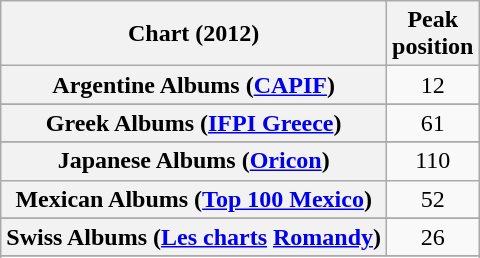<table class="wikitable sortable plainrowheaders" style="text-align:center">
<tr>
<th scope="col">Chart (2012)</th>
<th scope="col">Peak<br>position</th>
</tr>
<tr>
<th scope="row">Argentine Albums (<a href='#'>CAPIF</a>)</th>
<td>12</td>
</tr>
<tr>
</tr>
<tr>
</tr>
<tr>
</tr>
<tr>
</tr>
<tr>
</tr>
<tr>
</tr>
<tr>
</tr>
<tr>
</tr>
<tr>
<th scope="row">Greek Albums (<a href='#'>IFPI Greece</a>)</th>
<td>61</td>
</tr>
<tr>
</tr>
<tr>
</tr>
<tr>
<th scope="row">Japanese Albums (<a href='#'>Oricon</a>)</th>
<td>110</td>
</tr>
<tr>
<th scope="row">Mexican Albums (<a href='#'>Top 100 Mexico</a>)</th>
<td>52</td>
</tr>
<tr>
</tr>
<tr>
</tr>
<tr>
</tr>
<tr>
</tr>
<tr>
<th scope="row">Swiss Albums (<a href='#'>Les charts</a> <a href='#'>Romandy</a>)</th>
<td>26</td>
</tr>
<tr>
</tr>
<tr>
</tr>
</table>
